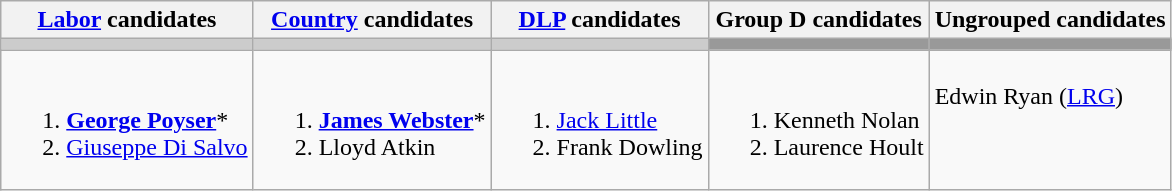<table class="wikitable">
<tr>
<th><a href='#'>Labor</a> candidates</th>
<th><a href='#'>Country</a> candidates</th>
<th><a href='#'>DLP</a> candidates</th>
<th>Group D candidates</th>
<th>Ungrouped candidates</th>
</tr>
<tr bgcolor="#cccccc">
<td></td>
<td></td>
<td></td>
<td bgcolor="#999999"></td>
<td bgcolor="#999999"></td>
</tr>
<tr>
<td><br><ol><li><strong><a href='#'>George Poyser</a></strong>*</li><li><a href='#'>Giuseppe Di Salvo</a></li></ol></td>
<td><br><ol><li><strong><a href='#'>James Webster</a></strong>*</li><li>Lloyd Atkin</li></ol></td>
<td valign=top><br><ol><li><a href='#'>Jack Little</a></li><li>Frank Dowling</li></ol></td>
<td valign=top><br><ol><li>Kenneth Nolan</li><li>Laurence Hoult</li></ol></td>
<td valign=top><br>Edwin Ryan (<a href='#'>LRG</a>)</td>
</tr>
</table>
